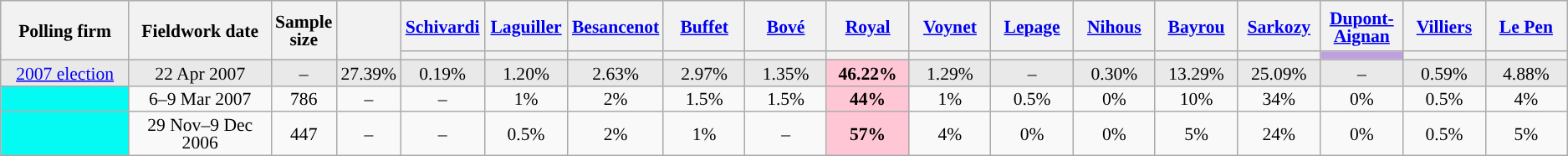<table class="wikitable sortable" style="text-align:center;font-size:90%;line-height:14px;">
<tr style="height:40px;">
<th style="width:100px;" rowspan="2">Polling firm</th>
<th style="width:110px;" rowspan="2">Fieldwork date</th>
<th style="width:35px;" rowspan="2">Sample<br>size</th>
<th style="width:30px;" rowspan="2"></th>
<th class="unsortable" style="width:60px;"><a href='#'>Schivardi</a><br></th>
<th class="unsortable" style="width:60px;"><a href='#'>Laguiller</a><br></th>
<th class="unsortable" style="width:60px;"><a href='#'>Besancenot</a><br></th>
<th class="unsortable" style="width:60px;"><a href='#'>Buffet</a><br></th>
<th class="unsortable" style="width:60px;"><a href='#'>Bové</a><br></th>
<th class="unsortable" style="width:60px;"><a href='#'>Royal</a><br></th>
<th class="unsortable" style="width:60px;"><a href='#'>Voynet</a><br></th>
<th class="unsortable" style="width:60px;"><a href='#'>Lepage</a><br></th>
<th class="unsortable" style="width:60px;"><a href='#'>Nihous</a><br></th>
<th class="unsortable" style="width:60px;"><a href='#'>Bayrou</a><br></th>
<th class="unsortable" style="width:60px;"><a href='#'>Sarkozy</a><br></th>
<th class="unsortable" style="width:60px;"><a href='#'>Dupont-Aignan</a><br></th>
<th class="unsortable" style="width:60px;"><a href='#'>Villiers</a><br></th>
<th class="unsortable" style="width:60px;"><a href='#'>Le Pen</a><br></th>
</tr>
<tr>
<th style="background:"></th>
<th style="background:"></th>
<th style="background:"></th>
<th style="background:"></th>
<th style="background:"></th>
<th style="background:"></th>
<th style="background:"></th>
<th style="background:"></th>
<th style="background:"></th>
<th style="background:"></th>
<th style="background:"></th>
<th style="background:#BF9FDF;"></th>
<th style="background:"></th>
<th style="background:"></th>
</tr>
<tr style="background:#E9E9E9;">
<td><a href='#'>2007 election</a></td>
<td data-sort-value="2007-04-22">22 Apr 2007</td>
<td>–</td>
<td>27.39%</td>
<td>0.19%</td>
<td>1.20%</td>
<td>2.63%</td>
<td>2.97%</td>
<td>1.35%</td>
<td style="background:#FFC6D5;"><strong>46.22%</strong></td>
<td>1.29%</td>
<td>–</td>
<td>0.30%</td>
<td>13.29%</td>
<td>25.09%</td>
<td>–</td>
<td>0.59%</td>
<td>4.88%</td>
</tr>
<tr>
<td style="background:#04FBF4;"></td>
<td data-sort-value="2007-03-09">6–9 Mar 2007</td>
<td>786</td>
<td>–</td>
<td>–</td>
<td>1%</td>
<td>2%</td>
<td>1.5%</td>
<td>1.5%</td>
<td style="background:#FFC6D5;"><strong>44%</strong></td>
<td>1%</td>
<td>0.5%</td>
<td>0%</td>
<td>10%</td>
<td>34%</td>
<td>0%</td>
<td>0.5%</td>
<td>4%</td>
</tr>
<tr>
<td style="background:#04FBF4;"></td>
<td data-sort-value="2006-12-08">29 Nov–9 Dec 2006</td>
<td>447</td>
<td>–</td>
<td>–</td>
<td>0.5%</td>
<td>2%</td>
<td>1%</td>
<td>–</td>
<td style="background:#FFC6D5;"><strong>57%</strong></td>
<td>4%</td>
<td>0%</td>
<td>0%</td>
<td>5%</td>
<td>24%</td>
<td>0%</td>
<td>0.5%</td>
<td>5%</td>
</tr>
</table>
